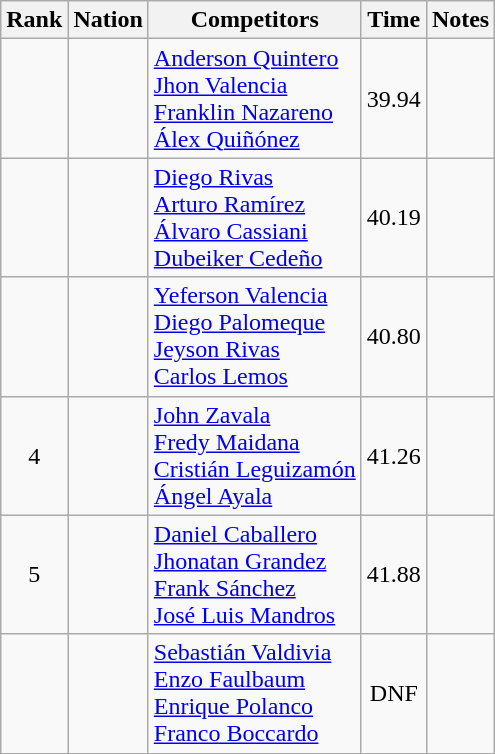<table class="wikitable sortable" style="text-align:center">
<tr>
<th>Rank</th>
<th>Nation</th>
<th>Competitors</th>
<th>Time</th>
<th>Notes</th>
</tr>
<tr>
<td></td>
<td align=left></td>
<td align=left><a href='#'>Anderson Quintero</a><br><a href='#'>Jhon Valencia</a><br><a href='#'>Franklin Nazareno</a><br><a href='#'>Álex Quiñónez</a></td>
<td>39.94</td>
<td></td>
</tr>
<tr>
<td></td>
<td align=left></td>
<td align=left><a href='#'>Diego Rivas</a><br><a href='#'>Arturo Ramírez</a><br><a href='#'>Álvaro Cassiani</a><br><a href='#'>Dubeiker Cedeño</a></td>
<td>40.19</td>
<td></td>
</tr>
<tr>
<td></td>
<td align=left></td>
<td align=left><a href='#'>Yeferson Valencia</a><br><a href='#'>Diego Palomeque</a><br><a href='#'>Jeyson Rivas</a><br><a href='#'>Carlos Lemos</a></td>
<td>40.80</td>
<td></td>
</tr>
<tr>
<td>4</td>
<td align=left></td>
<td align=left><a href='#'>John Zavala</a><br><a href='#'>Fredy Maidana</a><br><a href='#'>Cristián Leguizamón</a><br><a href='#'>Ángel Ayala</a></td>
<td>41.26</td>
<td></td>
</tr>
<tr>
<td>5</td>
<td align=left></td>
<td align=left><a href='#'>Daniel Caballero</a><br><a href='#'>Jhonatan Grandez</a><br><a href='#'>Frank Sánchez</a><br><a href='#'>José Luis Mandros</a></td>
<td>41.88</td>
<td></td>
</tr>
<tr>
<td></td>
<td align=left></td>
<td align=left><a href='#'>Sebastián Valdivia</a><br><a href='#'>Enzo Faulbaum</a><br><a href='#'>Enrique Polanco</a><br><a href='#'>Franco Boccardo</a></td>
<td>DNF</td>
<td></td>
</tr>
</table>
